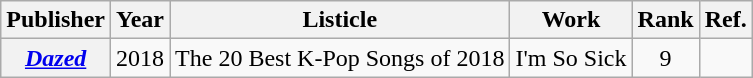<table class="wikitable" style="text-align:center">
<tr>
<th scope="col">Publisher</th>
<th scope="col">Year</th>
<th scope="col">Listicle</th>
<th scope="col">Work</th>
<th scope="col">Rank</th>
<th scope="col" class="unsortable">Ref.</th>
</tr>
<tr>
<th scope="row"><em><a href='#'>Dazed</a></em></th>
<td>2018</td>
<td>The 20 Best K-Pop Songs of 2018</td>
<td>I'm So Sick</td>
<td>9</td>
<td style="text-align:center;"></td>
</tr>
</table>
